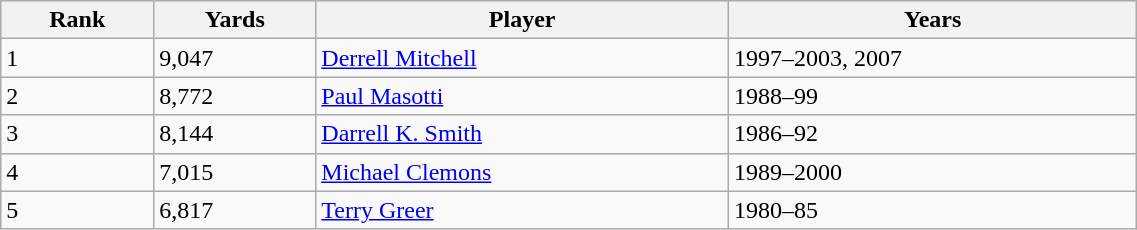<table class="wikitable" style="width:60%; text-align:left; border-collapse:collapse;">
<tr>
<th>Rank</th>
<th>Yards</th>
<th>Player</th>
<th>Years</th>
</tr>
<tr>
<td>1</td>
<td>9,047</td>
<td><a href='#'>Derrell Mitchell</a></td>
<td>1997–2003, 2007</td>
</tr>
<tr>
<td>2</td>
<td>8,772</td>
<td><a href='#'>Paul Masotti</a></td>
<td>1988–99</td>
</tr>
<tr>
<td>3</td>
<td>8,144</td>
<td><a href='#'>Darrell K. Smith</a></td>
<td>1986–92</td>
</tr>
<tr>
<td>4</td>
<td>7,015</td>
<td><a href='#'>Michael Clemons</a></td>
<td>1989–2000</td>
</tr>
<tr>
<td>5</td>
<td>6,817</td>
<td><a href='#'>Terry Greer</a></td>
<td>1980–85</td>
</tr>
</table>
